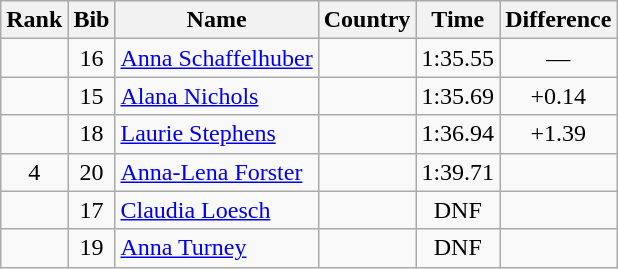<table class="wikitable sortable" style="text-align:center">
<tr>
<th>Rank</th>
<th>Bib</th>
<th>Name</th>
<th>Country</th>
<th>Time</th>
<th>Difference</th>
</tr>
<tr>
<td></td>
<td>16</td>
<td align="left"><a href='#'>Anna Schaffelhuber</a></td>
<td align="left"></td>
<td>1:35.55</td>
<td>—</td>
</tr>
<tr>
<td></td>
<td>15</td>
<td align="left"><a href='#'>Alana Nichols</a></td>
<td align="left"></td>
<td>1:35.69</td>
<td>+0.14</td>
</tr>
<tr>
<td></td>
<td>18</td>
<td align=left><a href='#'>Laurie Stephens</a></td>
<td align=left></td>
<td>1:36.94</td>
<td>+1.39</td>
</tr>
<tr>
<td>4</td>
<td>20</td>
<td align="left"><a href='#'>Anna-Lena Forster</a></td>
<td align="left"></td>
<td>1:39.71</td>
<td></td>
</tr>
<tr>
<td></td>
<td>17</td>
<td align="left"><a href='#'>Claudia Loesch</a></td>
<td align="left"></td>
<td>DNF</td>
<td></td>
</tr>
<tr>
<td></td>
<td>19</td>
<td align="left"><a href='#'>Anna Turney</a></td>
<td align="left"></td>
<td>DNF</td>
<td></td>
</tr>
</table>
